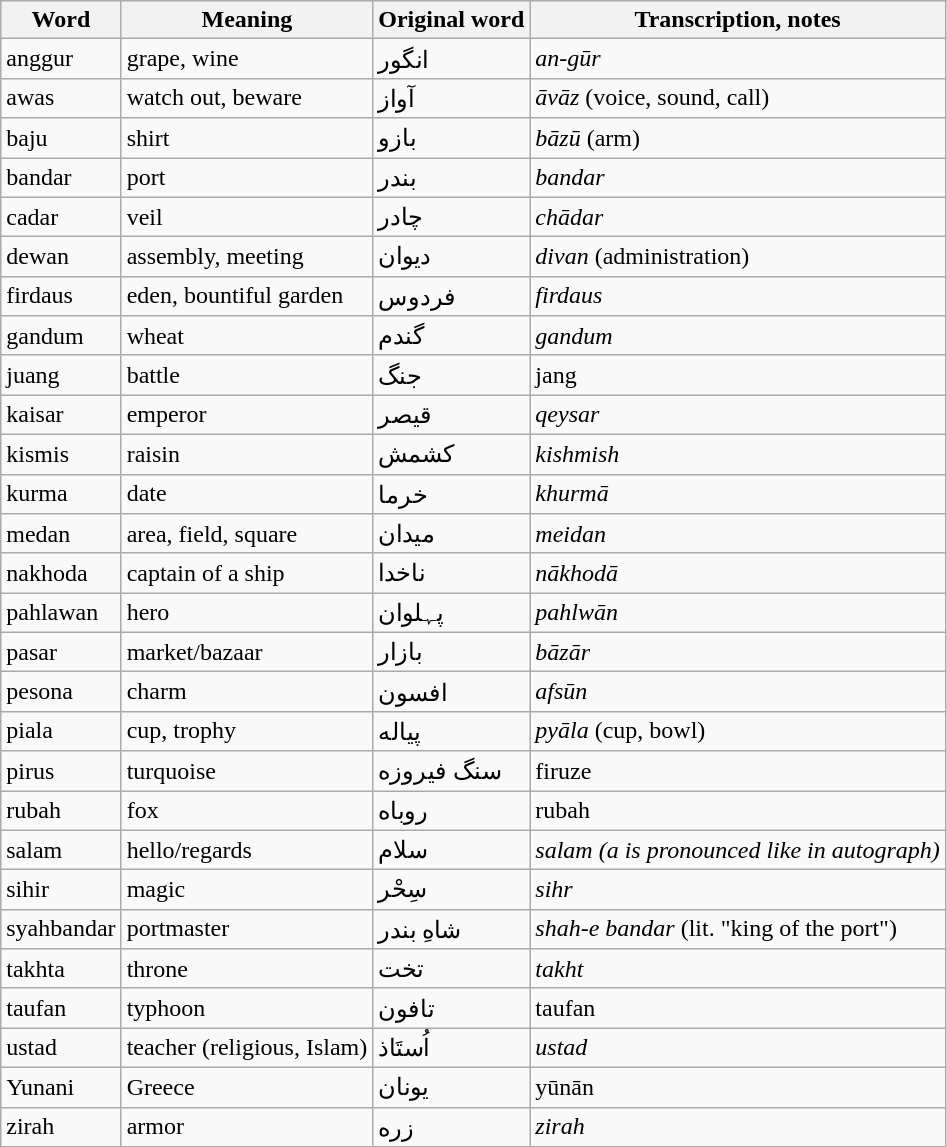<table class="wikitable">
<tr>
<th>Word</th>
<th>Meaning</th>
<th>Original word</th>
<th>Transcription, notes</th>
</tr>
<tr>
<td>anggur</td>
<td>grape, wine</td>
<td>انگور</td>
<td><em>an-gūr</em></td>
</tr>
<tr>
<td>awas</td>
<td>watch out, beware</td>
<td>آواز</td>
<td><em>āvāz</em> (voice, sound, call)</td>
</tr>
<tr>
<td>baju</td>
<td>shirt</td>
<td>بازو</td>
<td><em>bāzū</em> (arm)</td>
</tr>
<tr>
<td>bandar</td>
<td>port</td>
<td>بندر</td>
<td><em>bandar</em></td>
</tr>
<tr>
<td>cadar</td>
<td>veil</td>
<td>چادر</td>
<td><em>chādar</em></td>
</tr>
<tr>
<td>dewan</td>
<td>assembly, meeting</td>
<td>دیوان</td>
<td><em>divan</em> (administration)</td>
</tr>
<tr>
<td>firdaus</td>
<td>eden, bountiful garden</td>
<td>فردوس</td>
<td><em>firdaus</em></td>
</tr>
<tr>
<td>gandum</td>
<td>wheat</td>
<td>گندم</td>
<td><em>gandum</em></td>
</tr>
<tr>
<td>juang</td>
<td>battle</td>
<td>جنگ</td>
<td>jang</td>
</tr>
<tr>
<td>kaisar</td>
<td>emperor</td>
<td>قیصر</td>
<td><em>qeysar</em></td>
</tr>
<tr>
<td>kismis</td>
<td>raisin</td>
<td>کشمش</td>
<td><em>kishmish</em></td>
</tr>
<tr>
<td>kurma</td>
<td>date</td>
<td>خرما</td>
<td><em>khurmā</em></td>
</tr>
<tr>
<td>medan</td>
<td>area, field, square</td>
<td>میدان</td>
<td><em>meidan</em></td>
</tr>
<tr>
<td>nakhoda</td>
<td>captain of a ship</td>
<td>ناخدا</td>
<td><em>nākhodā</em></td>
</tr>
<tr>
<td>pahlawan</td>
<td>hero</td>
<td>پ‍ﮩ‍لوان</td>
<td><em>pahlwān</em></td>
</tr>
<tr>
<td>pasar</td>
<td>market/bazaar</td>
<td>بازار</td>
<td><em>bāzār</em></td>
</tr>
<tr>
<td>pesona</td>
<td>charm</td>
<td>افسون</td>
<td><em>afsūn</em></td>
</tr>
<tr>
<td>piala</td>
<td>cup, trophy</td>
<td>پیاله</td>
<td><em>pyāla</em> (cup, bowl)</td>
</tr>
<tr>
<td>pirus</td>
<td>turquoise</td>
<td>سنگ فیروزه</td>
<td>firuze</td>
</tr>
<tr>
<td>rubah</td>
<td>fox</td>
<td>روباه</td>
<td>rubah</td>
</tr>
<tr>
<td>salam</td>
<td>hello/regards</td>
<td>سلام</td>
<td><em>salam (a is pronounced like in autograph)</em></td>
</tr>
<tr>
<td>sihir</td>
<td>magic</td>
<td>سِحْر</td>
<td><em>sihr</em></td>
</tr>
<tr>
<td>syahbandar</td>
<td>portmaster</td>
<td>شاهِ بندر</td>
<td><em>shah-e bandar</em> (lit. "king of the port")</td>
</tr>
<tr>
<td>takhta</td>
<td>throne</td>
<td>تخت</td>
<td><em>takht</em></td>
</tr>
<tr>
<td>taufan</td>
<td>typhoon</td>
<td>تافون</td>
<td>taufan</td>
</tr>
<tr>
<td>ustad</td>
<td>teacher (religious, Islam)</td>
<td>اُستَاذ</td>
<td><em>ustad</em></td>
</tr>
<tr>
<td>Yunani</td>
<td>Greece</td>
<td>يونان</td>
<td>yūnān</td>
</tr>
<tr>
<td>zirah</td>
<td>armor</td>
<td>زره</td>
<td><em>zirah</em></td>
</tr>
</table>
